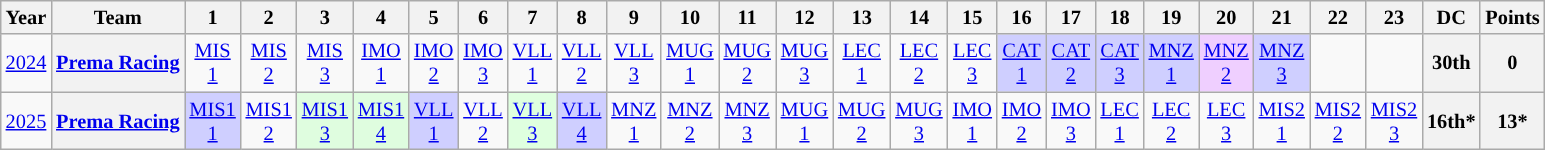<table class="wikitable" style="text-align:center; font-size:85%">
<tr>
<th>Year</th>
<th>Team</th>
<th>1</th>
<th>2</th>
<th>3</th>
<th>4</th>
<th>5</th>
<th>6</th>
<th>7</th>
<th>8</th>
<th>9</th>
<th>10</th>
<th>11</th>
<th>12</th>
<th>13</th>
<th>14</th>
<th>15</th>
<th>16</th>
<th>17</th>
<th>18</th>
<th>19</th>
<th>20</th>
<th>21</th>
<th>22</th>
<th>23</th>
<th>DC</th>
<th>Points</th>
</tr>
<tr>
<td><a href='#'>2024</a></td>
<th nowrap><a href='#'>Prema Racing</a></th>
<td><a href='#'>MIS<br>1</a></td>
<td><a href='#'>MIS<br>2</a></td>
<td><a href='#'>MIS<br>3</a></td>
<td><a href='#'>IMO<br>1</a></td>
<td><a href='#'>IMO<br>2</a></td>
<td><a href='#'>IMO<br>3</a></td>
<td><a href='#'>VLL<br>1</a></td>
<td><a href='#'>VLL<br>2</a></td>
<td><a href='#'>VLL<br>3</a></td>
<td><a href='#'>MUG<br>1</a></td>
<td><a href='#'>MUG<br>2</a></td>
<td><a href='#'>MUG<br>3</a></td>
<td><a href='#'>LEC<br>1</a></td>
<td><a href='#'>LEC<br>2</a></td>
<td><a href='#'>LEC<br>3</a></td>
<td style="background:#CFCFFF"><a href='#'>CAT<br>1</a><br></td>
<td style="background:#CFCFFF"><a href='#'>CAT<br>2</a><br></td>
<td style="background:#CFCFFF"><a href='#'>CAT<br>3</a><br></td>
<td style="background:#CFCFFF"><a href='#'>MNZ<br>1</a><br></td>
<td style="background:#EFCFFF"><a href='#'>MNZ<br>2</a><br></td>
<td style="background:#CFCFFF"><a href='#'>MNZ<br>3</a><br></td>
<td></td>
<td></td>
<th>30th</th>
<th>0</th>
</tr>
<tr>
<td><a href='#'>2025</a></td>
<th><a href='#'>Prema Racing</a></th>
<td style="background:#CFCFFF"><a href='#'>MIS1<br>1</a><br></td>
<td><a href='#'>MIS1<br>2</a></td>
<td style="background:#DFFDDF"><a href='#'>MIS1<br>3</a><br></td>
<td style="background:#DFFDDF"><a href='#'>MIS1<br>4</a><br></td>
<td style="background:#CFCFFF"><a href='#'>VLL<br>1</a><br></td>
<td><a href='#'>VLL<br>2</a></td>
<td style="background:#DFFFDF"><a href='#'>VLL<br>3</a><br></td>
<td style="background:#CFCFFF"><a href='#'>VLL<br>4</a><br></td>
<td><a href='#'>MNZ<br>1</a></td>
<td><a href='#'>MNZ<br>2</a></td>
<td><a href='#'>MNZ<br>3</a></td>
<td><a href='#'>MUG<br>1</a></td>
<td><a href='#'>MUG<br>2</a></td>
<td><a href='#'>MUG<br>3</a></td>
<td><a href='#'>IMO<br>1</a></td>
<td><a href='#'>IMO<br>2</a></td>
<td><a href='#'>IMO<br>3</a></td>
<td><a href='#'>LEC<br>1</a></td>
<td><a href='#'>LEC<br>2</a></td>
<td><a href='#'>LEC<br>3</a></td>
<td><a href='#'>MIS2<br>1</a></td>
<td><a href='#'>MIS2<br>2</a></td>
<td><a href='#'>MIS2<br>3</a></td>
<th>16th*</th>
<th>13*</th>
</tr>
</table>
